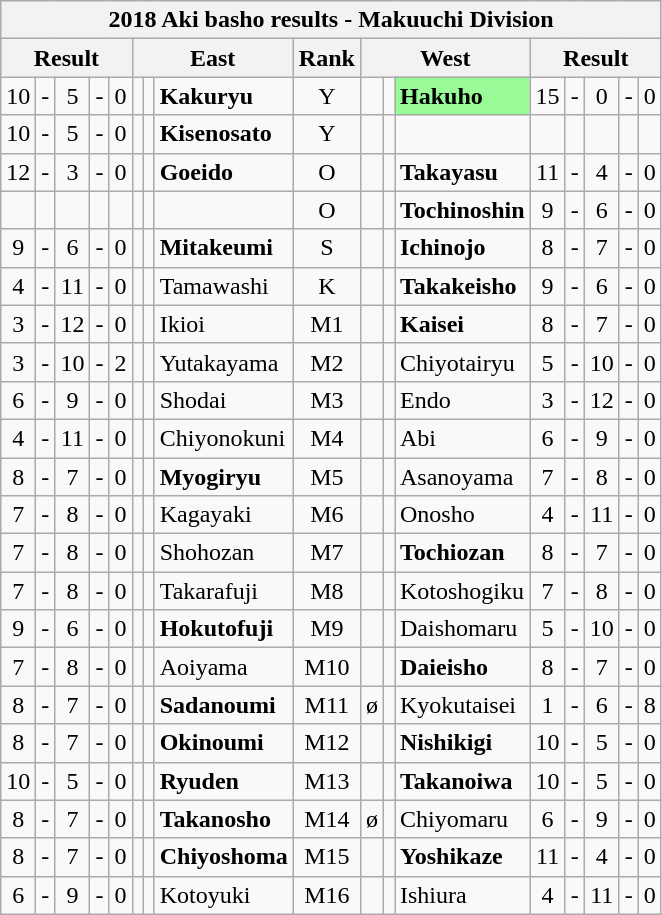<table class="wikitable">
<tr>
<th colspan="17">2018 Aki basho results - Makuuchi Division</th>
</tr>
<tr>
<th colspan="5">Result</th>
<th colspan="3">East</th>
<th>Rank</th>
<th colspan="3">West</th>
<th colspan="5">Result</th>
</tr>
<tr>
<td align=center>10</td>
<td align=center>-</td>
<td align=center>5</td>
<td align=center>-</td>
<td align=center>0</td>
<td align=center></td>
<td align=center></td>
<td><strong>Kakuryu</strong></td>
<td align=center>Y</td>
<td align=center></td>
<td align=center></td>
<td style="background: PaleGreen;"><strong>Hakuho</strong></td>
<td align=center>15</td>
<td align=center>-</td>
<td align=center>0</td>
<td align=center>-</td>
<td align=center>0</td>
</tr>
<tr>
<td align=center>10</td>
<td align=center>-</td>
<td align=center>5</td>
<td align=center>-</td>
<td align=center>0</td>
<td align=center></td>
<td align=center></td>
<td><strong>Kisenosato</strong></td>
<td align=center>Y</td>
<td align=center></td>
<td align=center></td>
<td align=center></td>
<td align=center></td>
<td align=center></td>
<td align=center></td>
<td align=center></td>
<td align=center></td>
</tr>
<tr>
<td align=center>12</td>
<td align=center>-</td>
<td align=center>3</td>
<td align=center>-</td>
<td align=center>0</td>
<td align=center></td>
<td align=center></td>
<td><strong>Goeido</strong></td>
<td align=center>O</td>
<td align=center></td>
<td align=center></td>
<td><strong>Takayasu</strong></td>
<td align=center>11</td>
<td align=center>-</td>
<td align=center>4</td>
<td align=center>-</td>
<td align=center>0</td>
</tr>
<tr>
<td align=center></td>
<td align=center></td>
<td align=center></td>
<td align=center></td>
<td align=center></td>
<td align=center></td>
<td align=center></td>
<td align=center></td>
<td align=center>O</td>
<td align=center></td>
<td align=center></td>
<td><strong>Tochinoshin</strong></td>
<td align=center>9</td>
<td align=center>-</td>
<td align=center>6</td>
<td align=center>-</td>
<td align=center>0</td>
</tr>
<tr>
<td align=center>9</td>
<td align=center>-</td>
<td align=center>6</td>
<td align=center>-</td>
<td align=center>0</td>
<td align=center></td>
<td align=center></td>
<td><strong>Mitakeumi</strong></td>
<td align=center>S</td>
<td align=center></td>
<td align=center></td>
<td><strong>Ichinojo</strong></td>
<td align=center>8</td>
<td align=center>-</td>
<td align=center>7</td>
<td align=center>-</td>
<td align=center>0</td>
</tr>
<tr>
<td align=center>4</td>
<td align=center>-</td>
<td align=center>11</td>
<td align=center>-</td>
<td align=center>0</td>
<td align=center></td>
<td align=center></td>
<td>Tamawashi</td>
<td align=center>K</td>
<td align=center></td>
<td align=center></td>
<td><strong>Takakeisho</strong></td>
<td align=center>9</td>
<td align=center>-</td>
<td align=center>6</td>
<td align=center>-</td>
<td align=center>0</td>
</tr>
<tr>
<td align=center>3</td>
<td align=center>-</td>
<td align=center>12</td>
<td align=center>-</td>
<td align=center>0</td>
<td align=center></td>
<td align=center></td>
<td>Ikioi</td>
<td align=center>M1</td>
<td align=center></td>
<td align=center></td>
<td><strong>Kaisei</strong></td>
<td align=center>8</td>
<td align=center>-</td>
<td align=center>7</td>
<td align=center>-</td>
<td align=center>0</td>
</tr>
<tr>
<td align=center>3</td>
<td align=center>-</td>
<td align=center>10</td>
<td align=center>-</td>
<td align=center>2</td>
<td align=center></td>
<td align=center></td>
<td>Yutakayama</td>
<td align=center>M2</td>
<td align=center></td>
<td align=center></td>
<td>Chiyotairyu</td>
<td align=center>5</td>
<td align=center>-</td>
<td align=center>10</td>
<td align=center>-</td>
<td align=center>0</td>
</tr>
<tr>
<td align=center>6</td>
<td align=center>-</td>
<td align=center>9</td>
<td align=center>-</td>
<td align=center>0</td>
<td align=center></td>
<td align=center></td>
<td>Shodai</td>
<td align=center>M3</td>
<td align=center></td>
<td align=center></td>
<td>Endo</td>
<td align=center>3</td>
<td align=center>-</td>
<td align=center>12</td>
<td align=center>-</td>
<td align=center>0</td>
</tr>
<tr>
<td align=center>4</td>
<td align=center>-</td>
<td align=center>11</td>
<td align=center>-</td>
<td align=center>0</td>
<td align=center></td>
<td align=center></td>
<td>Chiyonokuni</td>
<td align=center>M4</td>
<td align=center></td>
<td align=center></td>
<td>Abi</td>
<td align=center>6</td>
<td align=center>-</td>
<td align=center>9</td>
<td align=center>-</td>
<td align=center>0</td>
</tr>
<tr>
<td align=center>8</td>
<td align=center>-</td>
<td align=center>7</td>
<td align=center>-</td>
<td align=center>0</td>
<td align=center></td>
<td align=center></td>
<td><strong>Myogiryu</strong></td>
<td align=center>M5</td>
<td align=center></td>
<td align=center></td>
<td>Asanoyama</td>
<td align=center>7</td>
<td align=center>-</td>
<td align=center>8</td>
<td align=center>-</td>
<td align=center>0</td>
</tr>
<tr>
<td align=center>7</td>
<td align=center>-</td>
<td align=center>8</td>
<td align=center>-</td>
<td align=center>0</td>
<td align=center></td>
<td align=center></td>
<td>Kagayaki</td>
<td align=center>M6</td>
<td align=center></td>
<td align=center></td>
<td>Onosho</td>
<td align=center>4</td>
<td align=center>-</td>
<td align=center>11</td>
<td align=center>-</td>
<td align=center>0</td>
</tr>
<tr>
<td align=center>7</td>
<td align=center>-</td>
<td align=center>8</td>
<td align=center>-</td>
<td align=center>0</td>
<td align=center></td>
<td align=center></td>
<td>Shohozan</td>
<td align=center>M7</td>
<td align=center></td>
<td align=center></td>
<td><strong>Tochiozan</strong></td>
<td align=center>8</td>
<td align=center>-</td>
<td align=center>7</td>
<td align=center>-</td>
<td align=center>0</td>
</tr>
<tr>
<td align=center>7</td>
<td align=center>-</td>
<td align=center>8</td>
<td align=center>-</td>
<td align=center>0</td>
<td align=center></td>
<td align=center></td>
<td>Takarafuji</td>
<td align=center>M8</td>
<td align=center></td>
<td align=center></td>
<td>Kotoshogiku</td>
<td align=center>7</td>
<td align=center>-</td>
<td align=center>8</td>
<td align=center>-</td>
<td align=center>0</td>
</tr>
<tr>
<td align=center>9</td>
<td align=center>-</td>
<td align=center>6</td>
<td align=center>-</td>
<td align=center>0</td>
<td align=center></td>
<td align=center></td>
<td><strong>Hokutofuji</strong></td>
<td align=center>M9</td>
<td align=center></td>
<td align=center></td>
<td>Daishomaru</td>
<td align=center>5</td>
<td align=center>-</td>
<td align=center>10</td>
<td align=center>-</td>
<td align=center>0</td>
</tr>
<tr>
<td align=center>7</td>
<td align=center>-</td>
<td align=center>8</td>
<td align=center>-</td>
<td align=center>0</td>
<td align=center></td>
<td align=center></td>
<td>Aoiyama</td>
<td align=center>M10</td>
<td align=center></td>
<td align=center></td>
<td><strong>Daieisho</strong></td>
<td align=center>8</td>
<td align=center>-</td>
<td align=center>7</td>
<td align=center>-</td>
<td align=center>0</td>
</tr>
<tr>
<td align=center>8</td>
<td align=center>-</td>
<td align=center>7</td>
<td align=center>-</td>
<td align=center>0</td>
<td align=center></td>
<td align=center></td>
<td><strong>Sadanoumi</strong></td>
<td align=center>M11</td>
<td align=center>ø</td>
<td align=center></td>
<td>Kyokutaisei</td>
<td align=center>1</td>
<td align=center>-</td>
<td align=center>6</td>
<td align=center>-</td>
<td align=center>8</td>
</tr>
<tr>
<td align=center>8</td>
<td align=center>-</td>
<td align=center>7</td>
<td align=center>-</td>
<td align=center>0</td>
<td align=center></td>
<td align=center></td>
<td><strong>Okinoumi</strong></td>
<td align=center>M12</td>
<td align=center></td>
<td align=center></td>
<td><strong>Nishikigi</strong></td>
<td align=center>10</td>
<td align=center>-</td>
<td align=center>5</td>
<td align=center>-</td>
<td align=center>0</td>
</tr>
<tr>
<td align=center>10</td>
<td align=center>-</td>
<td align=center>5</td>
<td align=center>-</td>
<td align=center>0</td>
<td align=center></td>
<td align=center></td>
<td><strong>Ryuden</strong></td>
<td align=center>M13</td>
<td align=center></td>
<td align=center></td>
<td><strong>Takanoiwa</strong></td>
<td align=center>10</td>
<td align=center>-</td>
<td align=center>5</td>
<td align=center>-</td>
<td align=center>0</td>
</tr>
<tr>
<td align=center>8</td>
<td align=center>-</td>
<td align=center>7</td>
<td align=center>-</td>
<td align=center>0</td>
<td align=center></td>
<td align=center></td>
<td><strong>Takanosho</strong></td>
<td align=center>M14</td>
<td align=center>ø</td>
<td align=center></td>
<td>Chiyomaru</td>
<td align=center>6</td>
<td align=center>-</td>
<td align=center>9</td>
<td align=center>-</td>
<td align=center>0</td>
</tr>
<tr>
<td align=center>8</td>
<td align=center>-</td>
<td align=center>7</td>
<td align=center>-</td>
<td align=center>0</td>
<td align=center></td>
<td align=center></td>
<td><strong>Chiyoshoma</strong></td>
<td align=center>M15</td>
<td align=center></td>
<td align=center></td>
<td><strong>Yoshikaze</strong></td>
<td align=center>11</td>
<td align=center>-</td>
<td align=center>4</td>
<td align=center>-</td>
<td align=center>0</td>
</tr>
<tr>
<td align=center>6</td>
<td align=center>-</td>
<td align=center>9</td>
<td align=center>-</td>
<td align=center>0</td>
<td align=center></td>
<td align=center></td>
<td>Kotoyuki</td>
<td align=center>M16</td>
<td align=center></td>
<td align=center></td>
<td>Ishiura</td>
<td align=center>4</td>
<td align=center>-</td>
<td align=center>11</td>
<td align=center>-</td>
<td align=center>0</td>
</tr>
</table>
